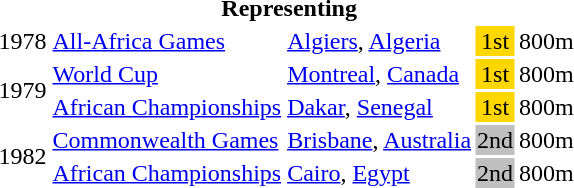<table>
<tr>
<th colspan="6">Representing </th>
</tr>
<tr>
<td>1978</td>
<td><a href='#'>All-Africa Games</a></td>
<td><a href='#'>Algiers</a>, <a href='#'>Algeria</a></td>
<td bgcolor="gold" align="center">1st</td>
<td>800m</td>
</tr>
<tr>
<td rowspan=2>1979</td>
<td><a href='#'>World Cup</a></td>
<td><a href='#'>Montreal</a>, <a href='#'>Canada</a></td>
<td bgcolor="gold" align="center">1st</td>
<td>800m</td>
<td></td>
</tr>
<tr>
<td><a href='#'>African Championships</a></td>
<td><a href='#'>Dakar</a>, <a href='#'>Senegal</a></td>
<td bgcolor="gold" align="center">1st</td>
<td>800m</td>
<td></td>
</tr>
<tr>
<td rowspan=2>1982</td>
<td><a href='#'>Commonwealth Games</a></td>
<td><a href='#'>Brisbane</a>, <a href='#'>Australia</a></td>
<td bgcolor="silver" align="center">2nd</td>
<td>800m</td>
<td></td>
</tr>
<tr>
<td><a href='#'>African Championships</a></td>
<td><a href='#'>Cairo</a>, <a href='#'>Egypt</a></td>
<td bgcolor="silver" align="center">2nd</td>
<td>800m</td>
<td></td>
</tr>
</table>
